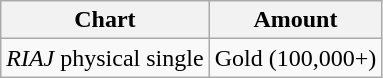<table class="wikitable" style="text-align:center;">
<tr>
<th>Chart</th>
<th>Amount</th>
</tr>
<tr>
<td align="left"><em>RIAJ</em> physical single</td>
<td>Gold (100,000+)</td>
</tr>
</table>
